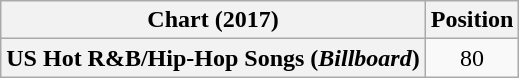<table class="wikitable plainrowheaders" style="text-align:center;">
<tr>
<th scope="col">Chart (2017)</th>
<th scope="col">Position</th>
</tr>
<tr>
<th scope="row">US Hot R&B/Hip-Hop Songs (<em>Billboard</em>)</th>
<td>80</td>
</tr>
</table>
